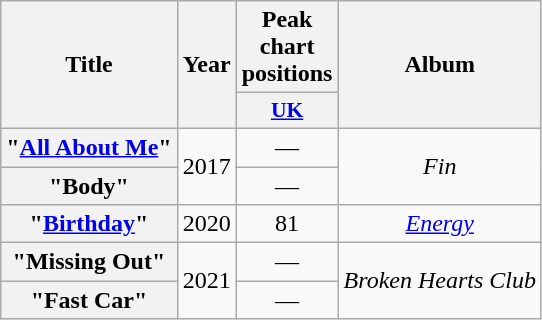<table class="wikitable plainrowheaders" style="text-align:center;">
<tr>
<th rowspan="2">Title</th>
<th rowspan="2">Year</th>
<th>Peak chart positions</th>
<th rowspan="2">Album</th>
</tr>
<tr>
<th scope="col" style="width:3em;font-size:90%;"><a href='#'>UK</a><br></th>
</tr>
<tr>
<th scope="row">"<a href='#'>All About Me</a>"</th>
<td rowspan="2">2017</td>
<td>—</td>
<td rowspan="2"><em>Fin</em></td>
</tr>
<tr>
<th scope="row">"Body"</th>
<td>—</td>
</tr>
<tr>
<th scope="row">"<a href='#'>Birthday</a>"<br></th>
<td>2020</td>
<td>81</td>
<td><em><a href='#'>Energy</a></em></td>
</tr>
<tr>
<th scope="row">"Missing Out"</th>
<td rowspan="2">2021</td>
<td>—</td>
<td rowspan="2"><em>Broken Hearts Club</em></td>
</tr>
<tr>
<th scope="row">"Fast Car"</th>
<td>—</td>
</tr>
</table>
